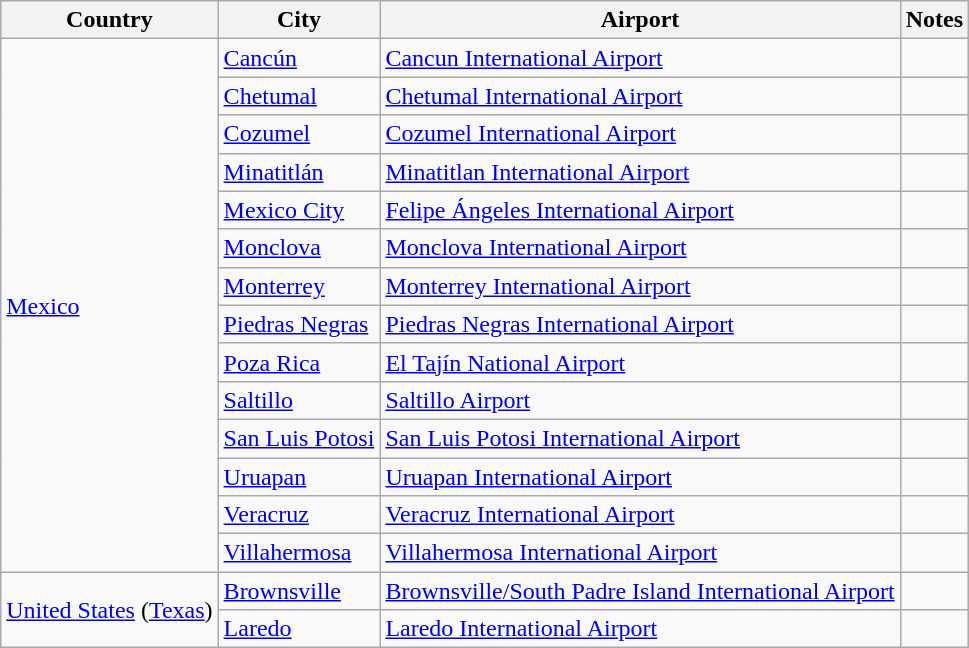<table class="wikitable">
<tr>
<th>Country</th>
<th>City</th>
<th>Airport</th>
<th>Notes</th>
</tr>
<tr>
<td rowspan="14"><a href='#'>Mexico</a></td>
<td><a href='#'>Cancún</a></td>
<td><a href='#'>Cancun International Airport</a></td>
<td></td>
</tr>
<tr>
<td><a href='#'>Chetumal</a></td>
<td><a href='#'>Chetumal International Airport</a></td>
<td></td>
</tr>
<tr>
<td><a href='#'>Cozumel</a></td>
<td><a href='#'>Cozumel International Airport</a></td>
<td></td>
</tr>
<tr>
<td><a href='#'>Minatitlán</a></td>
<td><a href='#'>Minatitlan International Airport</a></td>
<td></td>
</tr>
<tr>
<td><a href='#'>Mexico City</a></td>
<td><a href='#'>Felipe Ángeles International Airport</a></td>
<td></td>
</tr>
<tr>
<td><a href='#'>Monclova</a></td>
<td><a href='#'>Monclova International Airport</a></td>
<td></td>
</tr>
<tr>
<td><a href='#'>Monterrey</a></td>
<td><a href='#'>Monterrey International Airport</a></td>
<td></td>
</tr>
<tr>
<td><a href='#'>Piedras Negras</a></td>
<td><a href='#'>Piedras Negras International Airport</a></td>
</tr>
<tr>
<td><a href='#'>Poza Rica</a></td>
<td><a href='#'>El Tajín National Airport</a></td>
<td></td>
</tr>
<tr>
<td><a href='#'>Saltillo</a></td>
<td><a href='#'>Saltillo Airport</a></td>
<td></td>
</tr>
<tr>
<td><a href='#'>San Luis Potosi</a></td>
<td><a href='#'>San Luis Potosi International Airport</a></td>
<td></td>
</tr>
<tr>
<td><a href='#'>Uruapan</a></td>
<td><a href='#'>Uruapan International Airport</a></td>
<td></td>
</tr>
<tr>
<td><a href='#'>Veracruz</a></td>
<td><a href='#'>Veracruz International Airport</a></td>
<td></td>
</tr>
<tr>
<td><a href='#'>Villahermosa</a></td>
<td><a href='#'>Villahermosa International Airport</a></td>
<td></td>
</tr>
<tr>
<td rowspan="2"><a href='#'>United States</a> (<a href='#'>Texas</a>)</td>
<td><a href='#'>Brownsville</a></td>
<td><a href='#'>Brownsville/South Padre Island International Airport</a></td>
<td></td>
</tr>
<tr>
<td><a href='#'>Laredo</a></td>
<td><a href='#'>Laredo International Airport</a></td>
<td></td>
</tr>
</table>
